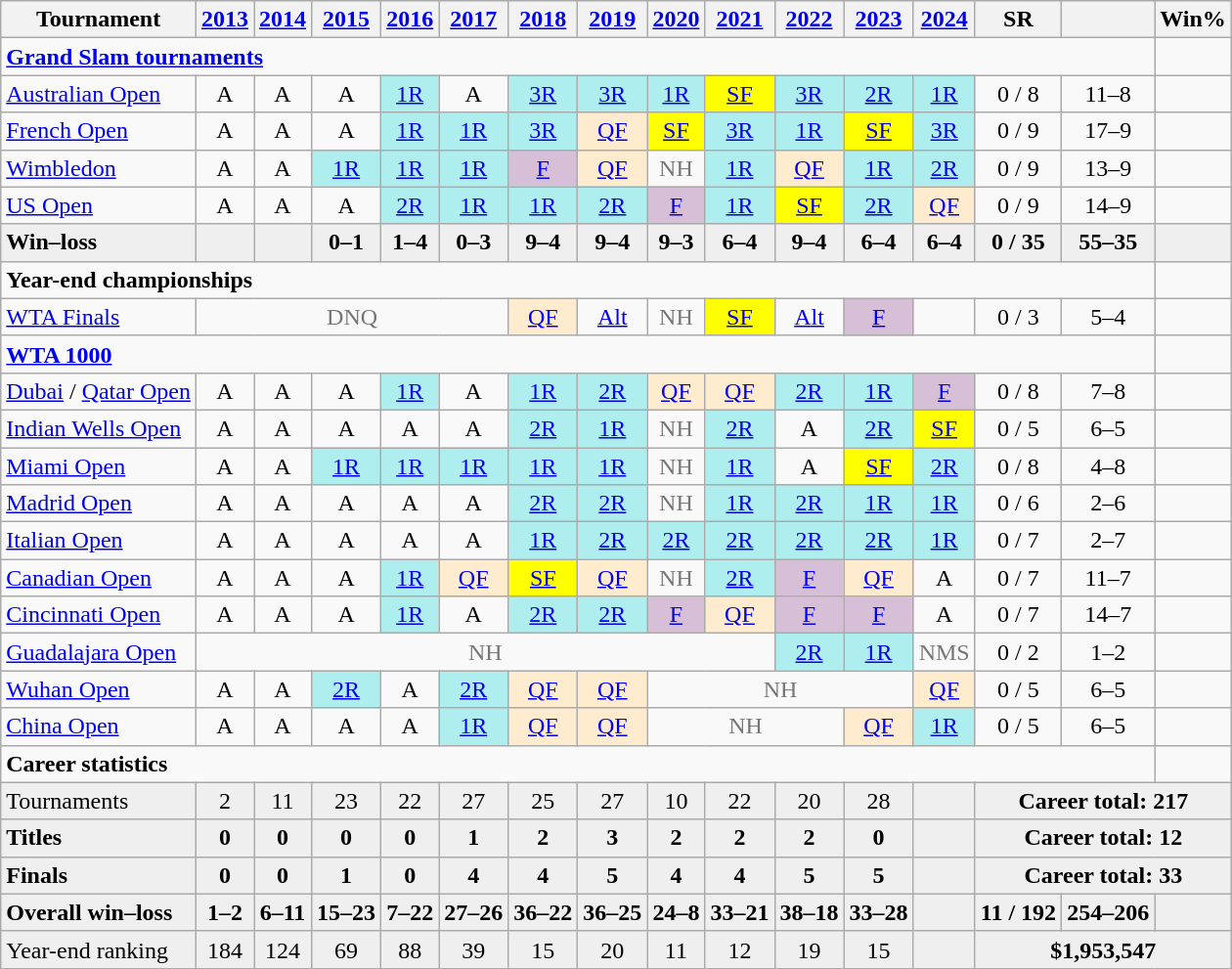<table class="wikitable" style="text-align:center">
<tr>
<th>Tournament</th>
<th><a href='#'>2013</a></th>
<th><a href='#'>2014</a></th>
<th><a href='#'>2015</a></th>
<th><a href='#'>2016</a></th>
<th><a href='#'>2017</a></th>
<th><a href='#'>2018</a></th>
<th><a href='#'>2019</a></th>
<th><a href='#'>2020</a></th>
<th><a href='#'>2021</a></th>
<th><a href='#'>2022</a></th>
<th><a href='#'>2023</a></th>
<th><a href='#'>2024</a></th>
<th>SR</th>
<th></th>
<th>Win%</th>
</tr>
<tr>
<td colspan="15" align="left"><strong><a href='#'>Grand Slam tournaments</a></strong></td>
</tr>
<tr>
<td align="left"><a href='#'>Australian Open</a></td>
<td>A</td>
<td>A</td>
<td>A</td>
<td style="background:#afeeee"><a href='#'>1R</a></td>
<td>A</td>
<td style="background:#afeeee"><a href='#'>3R</a></td>
<td style="background:#afeeee"><a href='#'>3R</a></td>
<td style="background:#afeeee"><a href='#'>1R</a></td>
<td style="background:yellow"><a href='#'>SF</a></td>
<td style="background:#afeeee"><a href='#'>3R</a></td>
<td style="background:#afeeee"><a href='#'>2R</a></td>
<td style="background:#afeeee"><a href='#'>1R</a></td>
<td>0 / 8</td>
<td>11–8</td>
<td></td>
</tr>
<tr>
<td align="left"><a href='#'>French Open</a></td>
<td>A</td>
<td>A</td>
<td>A</td>
<td style="background:#afeeee"><a href='#'>1R</a></td>
<td style="background:#afeeee"><a href='#'>1R</a></td>
<td style="background:#afeeee"><a href='#'>3R</a></td>
<td style="background:#ffebcd"><a href='#'>QF</a></td>
<td style="background:yellow"><a href='#'>SF</a></td>
<td style="background:#afeeee"><a href='#'>3R</a></td>
<td style="background:#afeeee"><a href='#'>1R</a></td>
<td style="background:yellow"><a href='#'>SF</a></td>
<td style="background:#afeeee"><a href='#'>3R</a></td>
<td>0 / 9</td>
<td>17–9</td>
<td></td>
</tr>
<tr>
<td align="left"><a href='#'>Wimbledon</a></td>
<td>A</td>
<td>A</td>
<td style="background:#afeeee"><a href='#'>1R</a></td>
<td style="background:#afeeee"><a href='#'>1R</a></td>
<td style="background:#afeeee"><a href='#'>1R</a></td>
<td style="background:thistle"><a href='#'>F</a></td>
<td style="background:#ffebcd"><a href='#'>QF</a></td>
<td style="color:#767676">NH</td>
<td style="background:#afeeee"><a href='#'>1R</a></td>
<td style="background:#ffebcd"><a href='#'>QF</a></td>
<td style="background:#afeeee"><a href='#'>1R</a></td>
<td style="background:#afeeee"><a href='#'>2R</a></td>
<td>0 / 9</td>
<td>13–9</td>
<td></td>
</tr>
<tr>
<td align="left"><a href='#'>US Open</a></td>
<td>A</td>
<td>A</td>
<td>A</td>
<td style="background:#afeeee"><a href='#'>2R</a></td>
<td style="background:#afeeee"><a href='#'>1R</a></td>
<td style="background:#afeeee"><a href='#'>1R</a></td>
<td style="background:#afeeee"><a href='#'>2R</a></td>
<td style="background:thistle"><a href='#'>F</a></td>
<td style="background:#afeeee"><a href='#'>1R</a></td>
<td style="background:yellow"><a href='#'>SF</a></td>
<td style="background:#afeeee"><a href='#'>2R</a></td>
<td style="background:#ffebcd"><a href='#'>QF</a></td>
<td>0 / 9</td>
<td>14–9</td>
<td></td>
</tr>
<tr style="background:#efefef;font-weight:bold">
<td align="left">Win–loss</td>
<td></td>
<td></td>
<td>0–1</td>
<td>1–4</td>
<td>0–3</td>
<td>9–4</td>
<td>9–4</td>
<td>9–3</td>
<td>6–4</td>
<td>9–4</td>
<td>6–4</td>
<td>6–4</td>
<td>0 / 35</td>
<td>55–35</td>
<td></td>
</tr>
<tr>
<td colspan="15" align="left"><strong>Year-end championships</strong></td>
</tr>
<tr>
<td align="left"><a href='#'>WTA Finals</a></td>
<td colspan="5" style=color:#767676>DNQ</td>
<td bgcolor="ffebcd"><a href='#'>QF</a></td>
<td><a href='#'>Alt</a></td>
<td style="color:#767676" style=color:#767676>NH</td>
<td bgcolor="yellow"><a href='#'>SF</a></td>
<td><a href='#'>Alt</a></td>
<td bgcolor="thistle"><a href='#'>F</a></td>
<td></td>
<td>0 / 3</td>
<td>5–4</td>
<td></td>
</tr>
<tr>
<td colspan="15" align="left"><strong><a href='#'>WTA 1000</a></strong></td>
</tr>
<tr>
<td align="left"><a href='#'>Dubai</a> / <a href='#'>Qatar Open</a></td>
<td>A</td>
<td>A</td>
<td>A</td>
<td bgcolor="afeeee"><a href='#'>1R</a></td>
<td>A</td>
<td bgcolor="afeeee"><a href='#'>1R</a></td>
<td bgcolor="afeeee"><a href='#'>2R</a></td>
<td bgcolor="ffebcd"><a href='#'>QF</a></td>
<td bgcolor="ffebcd"><a href='#'>QF</a></td>
<td bgcolor="afeeee"><a href='#'>2R</a></td>
<td bgcolor="afeeee"><a href='#'>1R</a></td>
<td bgcolor="thistle"><a href='#'>F</a></td>
<td>0 / 8</td>
<td>7–8</td>
<td></td>
</tr>
<tr>
<td align="left"><a href='#'>Indian Wells Open</a></td>
<td>A</td>
<td>A</td>
<td>A</td>
<td>A</td>
<td>A</td>
<td bgcolor="afeeee"><a href='#'>2R</a></td>
<td bgcolor="afeeee"><a href='#'>1R</a></td>
<td style="color:#767676;">NH</td>
<td bgcolor="afeeee"><a href='#'>2R</a></td>
<td>A</td>
<td bgcolor="afeeee"><a href='#'>2R</a></td>
<td bgcolor="yellow"><a href='#'>SF</a></td>
<td>0 / 5</td>
<td>6–5</td>
<td></td>
</tr>
<tr>
<td align="left"><a href='#'>Miami Open</a></td>
<td>A</td>
<td>A</td>
<td bgcolor="afeeee"><a href='#'>1R</a></td>
<td bgcolor="afeeee"><a href='#'>1R</a></td>
<td bgcolor="afeeee"><a href='#'>1R</a></td>
<td bgcolor="afeeee"><a href='#'>1R</a></td>
<td bgcolor="afeeee"><a href='#'>1R</a></td>
<td style="color:#767676">NH</td>
<td bgcolor="afeeee"><a href='#'>1R</a></td>
<td>A</td>
<td bgcolor= "yellow"><a href='#'>SF</a></td>
<td bgcolor="afeeee"><a href='#'>2R</a></td>
<td>0 / 8</td>
<td>4–8</td>
<td></td>
</tr>
<tr>
<td align="left"><a href='#'>Madrid Open</a></td>
<td>A</td>
<td>A</td>
<td>A</td>
<td>A</td>
<td>A</td>
<td bgcolor="afeeee"><a href='#'>2R</a></td>
<td bgcolor="afeeee"><a href='#'>2R</a></td>
<td style="color:#767676">NH</td>
<td bgcolor="afeeee"><a href='#'>1R</a></td>
<td bgcolor="afeeee"><a href='#'>2R</a></td>
<td bgcolor="afeeee"><a href='#'>1R</a></td>
<td bgcolor="afeeee"><a href='#'>1R</a></td>
<td>0 / 6</td>
<td>2–6</td>
<td></td>
</tr>
<tr>
<td align="left"><a href='#'>Italian Open</a></td>
<td>A</td>
<td>A</td>
<td>A</td>
<td>A</td>
<td>A</td>
<td bgcolor="afeeee"><a href='#'>1R</a></td>
<td bgcolor="afeeee"><a href='#'>2R</a></td>
<td bgcolor="afeeee"><a href='#'>2R</a></td>
<td bgcolor="afeeee"><a href='#'>2R</a></td>
<td bgcolor="afeeee"><a href='#'>2R</a></td>
<td bgcolor="afeeee"><a href='#'>2R</a></td>
<td bgcolor="afeeee"><a href='#'>1R</a></td>
<td>0 / 7</td>
<td>2–7</td>
<td></td>
</tr>
<tr>
<td align="left"><a href='#'>Canadian Open</a></td>
<td>A</td>
<td>A</td>
<td>A</td>
<td bgcolor="afeeee"><a href='#'>1R</a></td>
<td bgcolor="ffebcd"><a href='#'>QF</a></td>
<td bgcolor="yellow"><a href='#'>SF</a></td>
<td bgcolor="ffebcd"><a href='#'>QF</a></td>
<td style="color:#767676">NH</td>
<td bgcolor="afeeee"><a href='#'>2R</a></td>
<td bgcolor="thistle"><a href='#'>F</a></td>
<td bgcolor="ffebcd"><a href='#'>QF</a></td>
<td>A</td>
<td>0 / 7</td>
<td>11–7</td>
<td></td>
</tr>
<tr>
<td align="left"><a href='#'>Cincinnati Open</a></td>
<td>A</td>
<td>A</td>
<td>A</td>
<td bgcolor="afeeee"><a href='#'>1R</a></td>
<td>A</td>
<td bgcolor="afeeee"><a href='#'>2R</a></td>
<td bgcolor="afeeee"><a href='#'>2R</a></td>
<td bgcolor="thistle"><a href='#'>F</a></td>
<td bgcolor="ffebcd"><a href='#'>QF</a></td>
<td bgcolor="thistle"><a href='#'>F</a></td>
<td bgcolor="thistle"><a href='#'>F</a></td>
<td>A</td>
<td>0 / 7</td>
<td>14–7</td>
<td></td>
</tr>
<tr>
<td align=left><a href='#'>Guadalajara Open</a></td>
<td colspan="9"  style="color:#767676">NH</td>
<td bgcolor="afeeee"><a href='#'>2R</a></td>
<td bgcolor="afeeee"><a href='#'>1R</a></td>
<td style="color:#767676">NMS</td>
<td>0 / 2</td>
<td>1–2</td>
<td></td>
</tr>
<tr>
<td align="left"><a href='#'>Wuhan Open</a></td>
<td>A</td>
<td>A</td>
<td bgcolor="afeeee"><a href='#'>2R</a></td>
<td>A</td>
<td bgcolor="afeeee"><a href='#'>2R</a></td>
<td bgcolor="ffebcd"><a href='#'>QF</a></td>
<td bgcolor="ffebcd"><a href='#'>QF</a></td>
<td colspan="4" style="color:#767676">NH</td>
<td bgcolor="ffebcd"><a href='#'>QF</a></td>
<td>0 / 5</td>
<td>6–5</td>
<td></td>
</tr>
<tr>
<td align="left"><a href='#'>China Open</a></td>
<td>A</td>
<td>A</td>
<td>A</td>
<td>A</td>
<td bgcolor="afeeee"><a href='#'>1R</a></td>
<td bgcolor="ffebcd"><a href='#'>QF</a></td>
<td bgcolor="ffebcd"><a href='#'>QF</a></td>
<td colspan="3" style="color:#767676">NH</td>
<td bgcolor="ffebcd"><a href='#'>QF</a></td>
<td bgcolor="afeeee"><a href='#'>1R</a></td>
<td>0 / 5</td>
<td>6–5</td>
<td></td>
</tr>
<tr>
<td colspan="15" align="left"><strong>Career statistics</strong></td>
</tr>
<tr bgcolor="efefef">
<td align="left">Tournaments</td>
<td>2</td>
<td>11</td>
<td>23</td>
<td>22</td>
<td>27</td>
<td>25</td>
<td>27</td>
<td>10</td>
<td>22</td>
<td>20</td>
<td>28</td>
<td></td>
<td colspan="3"><strong>Career total: 217</strong></td>
</tr>
<tr style="background:#efefef;font-weight:bold">
<td align="left">Titles</td>
<td>0</td>
<td>0</td>
<td>0</td>
<td>0</td>
<td>1</td>
<td>2</td>
<td>3</td>
<td>2</td>
<td>2</td>
<td>2</td>
<td>0</td>
<td></td>
<td colspan="3">Career total: 12</td>
</tr>
<tr style="background:#efefef;font-weight:bold">
<td align="left">Finals</td>
<td>0</td>
<td>0</td>
<td>1</td>
<td>0</td>
<td>4</td>
<td>4</td>
<td>5</td>
<td>4</td>
<td>4</td>
<td>5</td>
<td>5</td>
<td></td>
<td colspan="3">Career total: 33</td>
</tr>
<tr style="background:#efefef;font-weight:bold">
<td align="left">Overall win–loss</td>
<td>1–2</td>
<td>6–11</td>
<td>15–23</td>
<td>7–22</td>
<td>27–26</td>
<td>36–22</td>
<td>36–25</td>
<td>24–8</td>
<td>33–21</td>
<td>38–18</td>
<td>33–28</td>
<td></td>
<td>11 / 192</td>
<td>254–206</td>
<td></td>
</tr>
<tr style="background:#efefef">
<td align="left">Year-end ranking</td>
<td>184</td>
<td>124</td>
<td>69</td>
<td>88</td>
<td>39</td>
<td>15</td>
<td>20</td>
<td>11</td>
<td>12</td>
<td>19</td>
<td>15</td>
<td></td>
<td colspan="3"><strong>$1,953,547</strong></td>
</tr>
</table>
